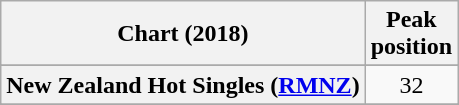<table class="wikitable sortable plainrowheaders" style="text-align:center">
<tr>
<th scope="col">Chart (2018)</th>
<th scope="col">Peak<br>position</th>
</tr>
<tr>
</tr>
<tr>
<th scope="row">New Zealand Hot Singles (<a href='#'>RMNZ</a>)</th>
<td>32</td>
</tr>
<tr>
</tr>
<tr>
</tr>
</table>
